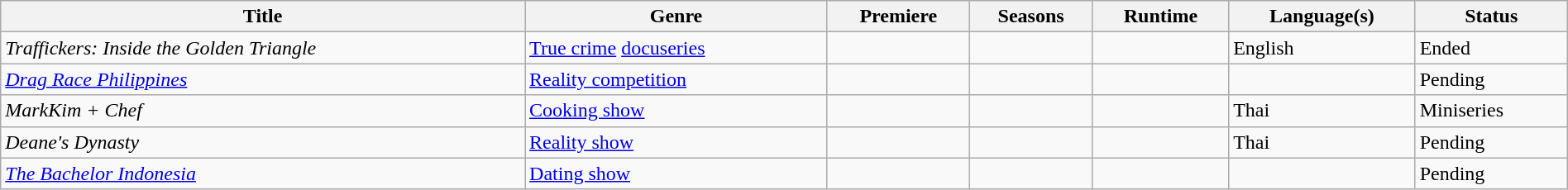<table class="wikitable sortable" style="width:100%">
<tr>
<th>Title</th>
<th>Genre</th>
<th>Premiere</th>
<th>Seasons</th>
<th>Runtime</th>
<th>Language(s)</th>
<th>Status</th>
</tr>
<tr>
<td><em>Traffickers: Inside the Golden Triangle</em></td>
<td><a href='#'>True crime</a> <a href='#'>docuseries</a></td>
<td></td>
<td></td>
<td></td>
<td>English</td>
<td>Ended</td>
</tr>
<tr>
<td><em><a href='#'>Drag Race Philippines</a></em></td>
<td><a href='#'>Reality competition</a></td>
<td></td>
<td></td>
<td></td>
<td></td>
<td>Pending</td>
</tr>
<tr>
<td><em>MarkKim + Chef</em></td>
<td><a href='#'>Cooking show</a></td>
<td></td>
<td></td>
<td></td>
<td>Thai</td>
<td>Miniseries</td>
</tr>
<tr>
<td><em>Deane's Dynasty</em></td>
<td><a href='#'>Reality show</a></td>
<td></td>
<td></td>
<td></td>
<td>Thai</td>
<td>Pending</td>
</tr>
<tr>
<td><em><a href='#'>The Bachelor Indonesia</a></em></td>
<td><a href='#'>Dating show</a></td>
<td></td>
<td></td>
<td></td>
<td></td>
<td>Pending</td>
</tr>
</table>
